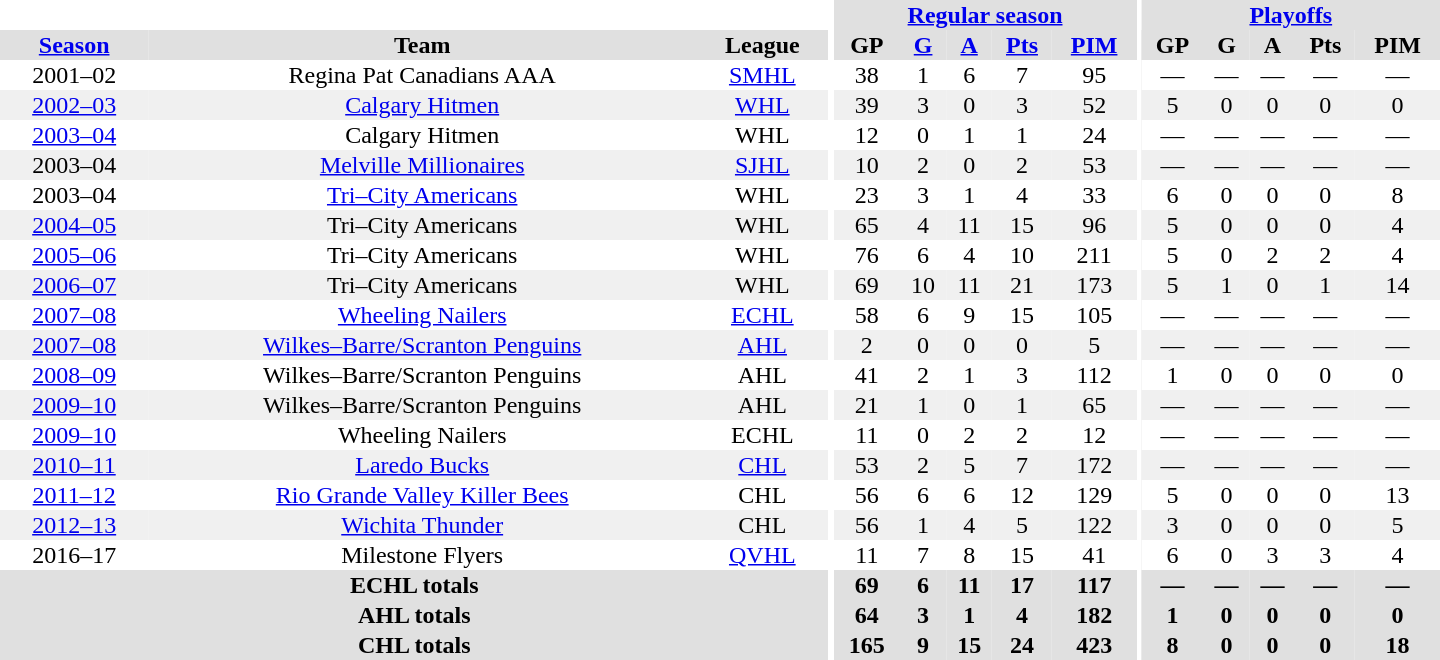<table border="0" cellpadding="1" cellspacing="0" style="text-align:center; width:60em">
<tr bgcolor="#e0e0e0">
<th colspan="3" bgcolor="#ffffff"></th>
<th rowspan="99" bgcolor="#ffffff"></th>
<th colspan="5"><a href='#'>Regular season</a></th>
<th rowspan="99" bgcolor="#ffffff"></th>
<th colspan="5"><a href='#'>Playoffs</a></th>
</tr>
<tr bgcolor="#e0e0e0">
<th><a href='#'>Season</a></th>
<th>Team</th>
<th>League</th>
<th>GP</th>
<th><a href='#'>G</a></th>
<th><a href='#'>A</a></th>
<th><a href='#'>Pts</a></th>
<th><a href='#'>PIM</a></th>
<th>GP</th>
<th>G</th>
<th>A</th>
<th>Pts</th>
<th>PIM</th>
</tr>
<tr>
<td>2001–02</td>
<td>Regina Pat Canadians AAA</td>
<td><a href='#'>SMHL</a></td>
<td>38</td>
<td>1</td>
<td>6</td>
<td>7</td>
<td>95</td>
<td>—</td>
<td>—</td>
<td>—</td>
<td>—</td>
<td>—</td>
</tr>
<tr bgcolor="#f0f0f0">
<td><a href='#'>2002–03</a></td>
<td><a href='#'>Calgary Hitmen</a></td>
<td><a href='#'>WHL</a></td>
<td>39</td>
<td>3</td>
<td>0</td>
<td>3</td>
<td>52</td>
<td>5</td>
<td>0</td>
<td>0</td>
<td>0</td>
<td>0</td>
</tr>
<tr>
<td><a href='#'>2003–04</a></td>
<td>Calgary Hitmen</td>
<td>WHL</td>
<td>12</td>
<td>0</td>
<td>1</td>
<td>1</td>
<td>24</td>
<td>—</td>
<td>—</td>
<td>—</td>
<td>—</td>
<td>—</td>
</tr>
<tr bgcolor="#f0f0f0">
<td>2003–04</td>
<td><a href='#'>Melville Millionaires</a></td>
<td><a href='#'>SJHL</a></td>
<td>10</td>
<td>2</td>
<td>0</td>
<td>2</td>
<td>53</td>
<td>—</td>
<td>—</td>
<td>—</td>
<td>—</td>
<td>—</td>
</tr>
<tr>
<td>2003–04</td>
<td><a href='#'>Tri–City Americans</a></td>
<td>WHL</td>
<td>23</td>
<td>3</td>
<td>1</td>
<td>4</td>
<td>33</td>
<td>6</td>
<td>0</td>
<td>0</td>
<td>0</td>
<td>8</td>
</tr>
<tr bgcolor="#f0f0f0">
<td><a href='#'>2004–05</a></td>
<td>Tri–City Americans</td>
<td>WHL</td>
<td>65</td>
<td>4</td>
<td>11</td>
<td>15</td>
<td>96</td>
<td>5</td>
<td>0</td>
<td>0</td>
<td>0</td>
<td>4</td>
</tr>
<tr>
<td><a href='#'>2005–06</a></td>
<td>Tri–City Americans</td>
<td>WHL</td>
<td>76</td>
<td>6</td>
<td>4</td>
<td>10</td>
<td>211</td>
<td>5</td>
<td>0</td>
<td>2</td>
<td>2</td>
<td>4</td>
</tr>
<tr bgcolor="#f0f0f0">
<td><a href='#'>2006–07</a></td>
<td>Tri–City Americans</td>
<td>WHL</td>
<td>69</td>
<td>10</td>
<td>11</td>
<td>21</td>
<td>173</td>
<td>5</td>
<td>1</td>
<td>0</td>
<td>1</td>
<td>14</td>
</tr>
<tr>
<td><a href='#'>2007–08</a></td>
<td><a href='#'>Wheeling Nailers</a></td>
<td><a href='#'>ECHL</a></td>
<td>58</td>
<td>6</td>
<td>9</td>
<td>15</td>
<td>105</td>
<td>—</td>
<td>—</td>
<td>—</td>
<td>—</td>
<td>—</td>
</tr>
<tr bgcolor="#f0f0f0">
<td><a href='#'>2007–08</a></td>
<td><a href='#'>Wilkes–Barre/Scranton Penguins</a></td>
<td><a href='#'>AHL</a></td>
<td>2</td>
<td>0</td>
<td>0</td>
<td>0</td>
<td>5</td>
<td>—</td>
<td>—</td>
<td>—</td>
<td>—</td>
<td>—</td>
</tr>
<tr>
<td><a href='#'>2008–09</a></td>
<td>Wilkes–Barre/Scranton Penguins</td>
<td>AHL</td>
<td>41</td>
<td>2</td>
<td>1</td>
<td>3</td>
<td>112</td>
<td>1</td>
<td>0</td>
<td>0</td>
<td>0</td>
<td>0</td>
</tr>
<tr bgcolor="#f0f0f0">
<td><a href='#'>2009–10</a></td>
<td>Wilkes–Barre/Scranton Penguins</td>
<td>AHL</td>
<td>21</td>
<td>1</td>
<td>0</td>
<td>1</td>
<td>65</td>
<td>—</td>
<td>—</td>
<td>—</td>
<td>—</td>
<td>—</td>
</tr>
<tr>
<td><a href='#'>2009–10</a></td>
<td>Wheeling Nailers</td>
<td>ECHL</td>
<td>11</td>
<td>0</td>
<td>2</td>
<td>2</td>
<td>12</td>
<td>—</td>
<td>—</td>
<td>—</td>
<td>—</td>
<td>—</td>
</tr>
<tr bgcolor="#f0f0f0">
<td><a href='#'>2010–11</a></td>
<td><a href='#'>Laredo Bucks</a></td>
<td><a href='#'>CHL</a></td>
<td>53</td>
<td>2</td>
<td>5</td>
<td>7</td>
<td>172</td>
<td>—</td>
<td>—</td>
<td>—</td>
<td>—</td>
<td>—</td>
</tr>
<tr>
<td><a href='#'>2011–12</a></td>
<td><a href='#'>Rio Grande Valley Killer Bees</a></td>
<td>CHL</td>
<td>56</td>
<td>6</td>
<td>6</td>
<td>12</td>
<td>129</td>
<td>5</td>
<td>0</td>
<td>0</td>
<td>0</td>
<td>13</td>
</tr>
<tr bgcolor="#f0f0f0">
<td><a href='#'>2012–13</a></td>
<td><a href='#'>Wichita Thunder</a></td>
<td>CHL</td>
<td>56</td>
<td>1</td>
<td>4</td>
<td>5</td>
<td>122</td>
<td>3</td>
<td>0</td>
<td>0</td>
<td>0</td>
<td>5</td>
</tr>
<tr>
<td>2016–17</td>
<td>Milestone Flyers</td>
<td><a href='#'>QVHL</a></td>
<td>11</td>
<td>7</td>
<td>8</td>
<td>15</td>
<td>41</td>
<td>6</td>
<td>0</td>
<td>3</td>
<td>3</td>
<td>4</td>
</tr>
<tr bgcolor="#e0e0e0">
<th colspan="3">ECHL totals</th>
<th>69</th>
<th>6</th>
<th>11</th>
<th>17</th>
<th>117</th>
<th>—</th>
<th>—</th>
<th>—</th>
<th>—</th>
<th>—</th>
</tr>
<tr bgcolor="#e0e0e0">
<th colspan="3">AHL totals</th>
<th>64</th>
<th>3</th>
<th>1</th>
<th>4</th>
<th>182</th>
<th>1</th>
<th>0</th>
<th>0</th>
<th>0</th>
<th>0</th>
</tr>
<tr bgcolor="#e0e0e0">
<th colspan="3">CHL totals</th>
<th>165</th>
<th>9</th>
<th>15</th>
<th>24</th>
<th>423</th>
<th>8</th>
<th>0</th>
<th>0</th>
<th>0</th>
<th>18</th>
</tr>
</table>
